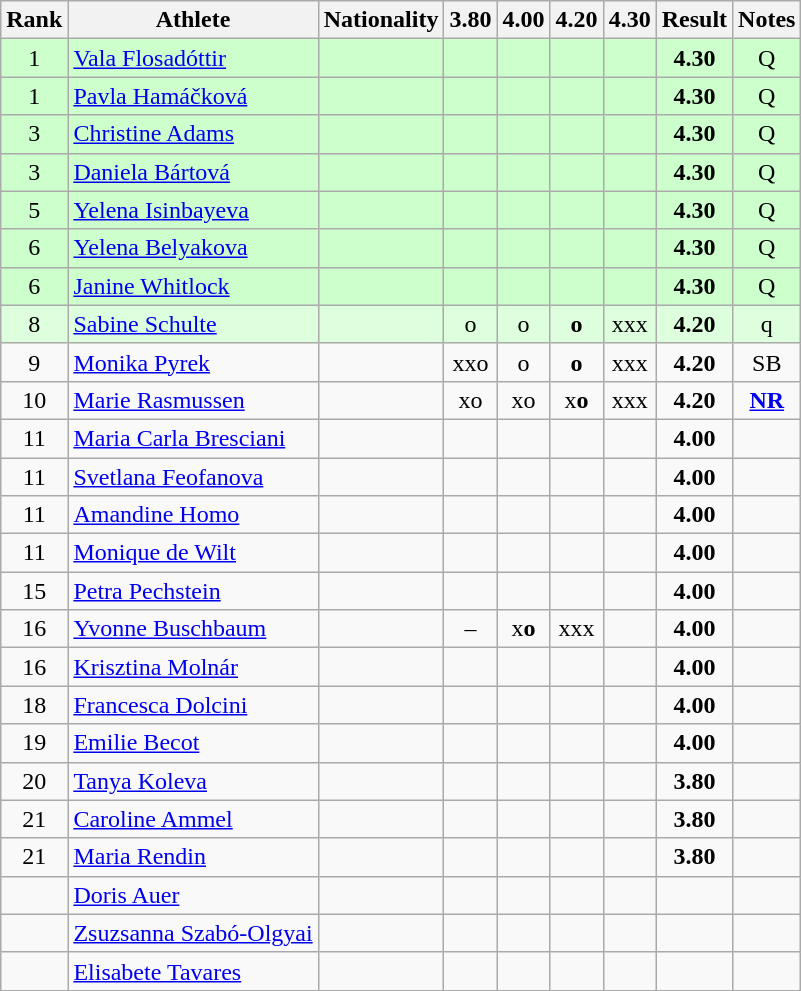<table class="wikitable sortable" style="text-align:center">
<tr>
<th>Rank</th>
<th>Athlete</th>
<th>Nationality</th>
<th>3.80</th>
<th>4.00</th>
<th>4.20</th>
<th>4.30</th>
<th>Result</th>
<th>Notes</th>
</tr>
<tr bgcolor=ccffcc>
<td>1</td>
<td align="left"><a href='#'>Vala Flosadóttir</a></td>
<td align=left></td>
<td></td>
<td></td>
<td></td>
<td></td>
<td><strong>4.30</strong></td>
<td>Q</td>
</tr>
<tr bgcolor=ccffcc>
<td>1</td>
<td align="left"><a href='#'>Pavla Hamáčková</a></td>
<td align=left></td>
<td></td>
<td></td>
<td></td>
<td></td>
<td><strong>4.30</strong></td>
<td>Q</td>
</tr>
<tr bgcolor=ccffcc>
<td>3</td>
<td align="left"><a href='#'>Christine Adams</a></td>
<td align=left></td>
<td></td>
<td></td>
<td></td>
<td></td>
<td><strong>4.30</strong></td>
<td>Q</td>
</tr>
<tr bgcolor=ccffcc>
<td>3</td>
<td align="left"><a href='#'>Daniela Bártová</a></td>
<td align=left></td>
<td></td>
<td></td>
<td></td>
<td></td>
<td><strong>4.30</strong></td>
<td>Q</td>
</tr>
<tr bgcolor=ccffcc>
<td>5</td>
<td align="left"><a href='#'>Yelena Isinbayeva</a></td>
<td align=left></td>
<td></td>
<td></td>
<td></td>
<td></td>
<td><strong>4.30</strong></td>
<td>Q</td>
</tr>
<tr bgcolor=ccffcc>
<td>6</td>
<td align="left"><a href='#'>Yelena Belyakova</a></td>
<td align=left></td>
<td></td>
<td></td>
<td></td>
<td></td>
<td><strong>4.30</strong></td>
<td>Q</td>
</tr>
<tr bgcolor=ccffcc>
<td>6</td>
<td align="left"><a href='#'>Janine Whitlock</a></td>
<td align=left></td>
<td></td>
<td></td>
<td></td>
<td></td>
<td><strong>4.30</strong></td>
<td>Q</td>
</tr>
<tr bgcolor=ddffdd>
<td>8</td>
<td align="left"><a href='#'>Sabine Schulte</a></td>
<td align=left></td>
<td>o</td>
<td>o</td>
<td><strong>o</strong></td>
<td>xxx</td>
<td><strong>4.20</strong></td>
<td>q</td>
</tr>
<tr>
<td>9</td>
<td align="left"><a href='#'>Monika Pyrek</a></td>
<td align=left></td>
<td>xxo</td>
<td>o</td>
<td><strong>o</strong></td>
<td>xxx</td>
<td><strong>4.20</strong></td>
<td>SB</td>
</tr>
<tr>
<td>10</td>
<td align="left"><a href='#'>Marie Rasmussen</a></td>
<td align=left></td>
<td>xo</td>
<td>xo</td>
<td>x<strong>o</strong></td>
<td>xxx</td>
<td><strong>4.20</strong></td>
<td><strong><a href='#'>NR</a></strong></td>
</tr>
<tr>
<td>11</td>
<td align="left"><a href='#'>Maria Carla Bresciani</a></td>
<td align=left></td>
<td></td>
<td></td>
<td></td>
<td></td>
<td><strong>4.00</strong></td>
<td></td>
</tr>
<tr>
<td>11</td>
<td align="left"><a href='#'>Svetlana Feofanova</a></td>
<td align=left></td>
<td></td>
<td></td>
<td></td>
<td></td>
<td><strong>4.00</strong></td>
<td></td>
</tr>
<tr>
<td>11</td>
<td align="left"><a href='#'>Amandine Homo</a></td>
<td align=left></td>
<td></td>
<td></td>
<td></td>
<td></td>
<td><strong>4.00</strong></td>
<td></td>
</tr>
<tr>
<td>11</td>
<td align="left"><a href='#'>Monique de Wilt</a></td>
<td align=left></td>
<td></td>
<td></td>
<td></td>
<td></td>
<td><strong>4.00</strong></td>
<td></td>
</tr>
<tr>
<td>15</td>
<td align="left"><a href='#'>Petra Pechstein</a></td>
<td align=left></td>
<td></td>
<td></td>
<td></td>
<td></td>
<td><strong>4.00</strong></td>
<td></td>
</tr>
<tr>
<td>16</td>
<td align="left"><a href='#'>Yvonne Buschbaum</a></td>
<td align=left></td>
<td>–</td>
<td>x<strong>o</strong></td>
<td>xxx</td>
<td></td>
<td><strong>4.00</strong></td>
<td></td>
</tr>
<tr>
<td>16</td>
<td align="left"><a href='#'>Krisztina Molnár</a></td>
<td align=left></td>
<td></td>
<td></td>
<td></td>
<td></td>
<td><strong>4.00</strong></td>
<td></td>
</tr>
<tr>
<td>18</td>
<td align="left"><a href='#'>Francesca Dolcini</a></td>
<td align=left></td>
<td></td>
<td></td>
<td></td>
<td></td>
<td><strong>4.00</strong></td>
<td></td>
</tr>
<tr>
<td>19</td>
<td align="left"><a href='#'>Emilie Becot</a></td>
<td align=left></td>
<td></td>
<td></td>
<td></td>
<td></td>
<td><strong>4.00</strong></td>
<td></td>
</tr>
<tr>
<td>20</td>
<td align="left"><a href='#'>Tanya Koleva</a></td>
<td align=left></td>
<td></td>
<td></td>
<td></td>
<td></td>
<td><strong>3.80</strong></td>
<td></td>
</tr>
<tr>
<td>21</td>
<td align="left"><a href='#'>Caroline Ammel</a></td>
<td align=left></td>
<td></td>
<td></td>
<td></td>
<td></td>
<td><strong>3.80</strong></td>
<td></td>
</tr>
<tr>
<td>21</td>
<td align="left"><a href='#'>Maria Rendin</a></td>
<td align=left></td>
<td></td>
<td></td>
<td></td>
<td></td>
<td><strong>3.80</strong></td>
<td></td>
</tr>
<tr>
<td></td>
<td align="left"><a href='#'>Doris Auer</a></td>
<td align=left></td>
<td></td>
<td></td>
<td></td>
<td></td>
<td><strong></strong></td>
<td></td>
</tr>
<tr>
<td></td>
<td align="left"><a href='#'>Zsuzsanna Szabó-Olgyai</a></td>
<td align=left></td>
<td></td>
<td></td>
<td></td>
<td></td>
<td><strong></strong></td>
<td></td>
</tr>
<tr>
<td></td>
<td align="left"><a href='#'>Elisabete Tavares</a></td>
<td align=left></td>
<td></td>
<td></td>
<td></td>
<td></td>
<td><strong></strong></td>
<td></td>
</tr>
</table>
